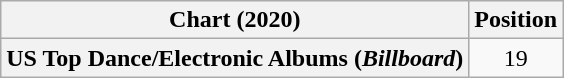<table class="wikitable plainrowheaders" style="text-align:center">
<tr>
<th scope="col">Chart (2020)</th>
<th scope="col">Position</th>
</tr>
<tr>
<th scope="row">US Top Dance/Electronic Albums (<em>Billboard</em>)</th>
<td>19</td>
</tr>
</table>
